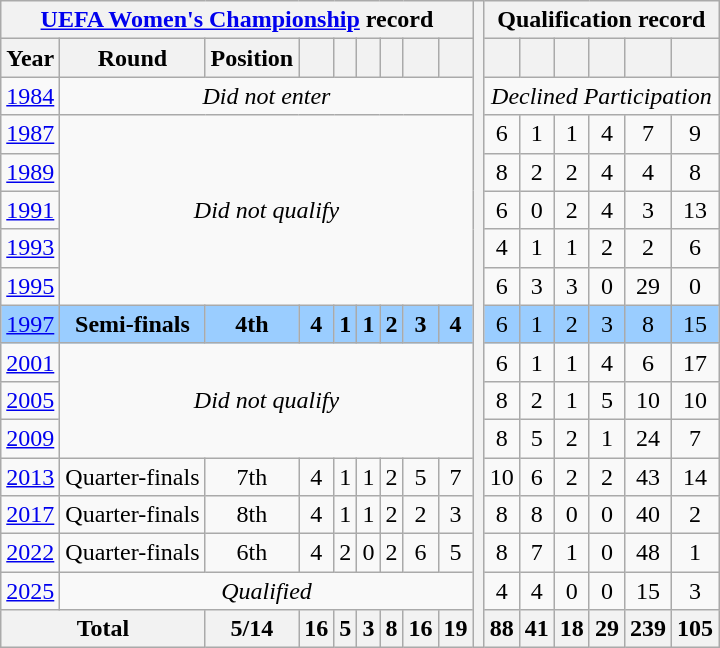<table class="wikitable" style="text-align: center;">
<tr>
<th colspan=9><a href='#'>UEFA Women's Championship</a> record</th>
<th rowspan=17></th>
<th colspan=6>Qualification record</th>
</tr>
<tr>
<th>Year</th>
<th>Round</th>
<th>Position</th>
<th></th>
<th></th>
<th></th>
<th></th>
<th></th>
<th></th>
<th></th>
<th></th>
<th></th>
<th></th>
<th></th>
<th></th>
</tr>
<tr>
<td><a href='#'>1984</a></td>
<td colspan=8><em>Did not enter</em></td>
<td colspan=6><em>Declined Participation</em></td>
</tr>
<tr>
<td> <a href='#'>1987</a></td>
<td rowspan=5 colspan=8><em>Did not qualify</em></td>
<td>6</td>
<td>1</td>
<td>1</td>
<td>4</td>
<td>7</td>
<td>9</td>
</tr>
<tr>
<td> <a href='#'>1989</a></td>
<td>8</td>
<td>2</td>
<td>2</td>
<td>4</td>
<td>4</td>
<td>8</td>
</tr>
<tr>
<td> <a href='#'>1991</a></td>
<td>6</td>
<td>0</td>
<td>2</td>
<td>4</td>
<td>3</td>
<td>13</td>
</tr>
<tr>
<td> <a href='#'>1993</a></td>
<td>4</td>
<td>1</td>
<td>1</td>
<td>2</td>
<td>2</td>
<td>6</td>
</tr>
<tr>
<td>   <a href='#'>1995</a></td>
<td>6</td>
<td>3</td>
<td>3</td>
<td>0</td>
<td>29</td>
<td>0</td>
</tr>
<tr style="background:#9acdff">
<td>  <a href='#'>1997</a></td>
<td><strong>Semi-finals</strong></td>
<td><strong>4th</strong></td>
<td><strong>4</strong></td>
<td><strong>1</strong></td>
<td><strong>1</strong></td>
<td><strong>2</strong></td>
<td><strong>3</strong></td>
<td><strong>4</strong></td>
<td>6</td>
<td>1</td>
<td>2</td>
<td>3</td>
<td>8</td>
<td>15</td>
</tr>
<tr>
<td> <a href='#'>2001</a></td>
<td rowspan=3 colspan=8><em>Did not qualify</em></td>
<td>6</td>
<td>1</td>
<td>1</td>
<td>4</td>
<td>6</td>
<td>17</td>
</tr>
<tr>
<td> <a href='#'>2005</a></td>
<td>8</td>
<td>2</td>
<td>1</td>
<td>5</td>
<td>10</td>
<td>10</td>
</tr>
<tr>
<td> <a href='#'>2009</a></td>
<td>8</td>
<td>5</td>
<td>2</td>
<td>1</td>
<td>24</td>
<td>7</td>
</tr>
<tr>
<td> <a href='#'>2013</a></td>
<td>Quarter-finals</td>
<td>7th</td>
<td>4</td>
<td>1</td>
<td>1</td>
<td>2</td>
<td>5</td>
<td>7</td>
<td>10</td>
<td>6</td>
<td>2</td>
<td>2</td>
<td>43</td>
<td>14</td>
</tr>
<tr>
<td> <a href='#'>2017</a></td>
<td>Quarter-finals</td>
<td>8th</td>
<td>4</td>
<td>1</td>
<td>1</td>
<td>2</td>
<td>2</td>
<td>3</td>
<td>8</td>
<td>8</td>
<td>0</td>
<td>0</td>
<td>40</td>
<td>2</td>
</tr>
<tr>
<td> <a href='#'>2022</a></td>
<td>Quarter-finals</td>
<td>6th</td>
<td>4</td>
<td>2</td>
<td>0</td>
<td>2</td>
<td>6</td>
<td>5</td>
<td>8</td>
<td>7</td>
<td>1</td>
<td>0</td>
<td>48</td>
<td>1</td>
</tr>
<tr>
<td> <a href='#'>2025</a></td>
<td colspan=8><em>Qualified</em></td>
<td>4</td>
<td>4</td>
<td>0</td>
<td>0</td>
<td>15</td>
<td>3</td>
</tr>
<tr>
<th colspan=2>Total</th>
<th>5/14</th>
<th>16</th>
<th>5</th>
<th>3</th>
<th>8</th>
<th>16</th>
<th>19</th>
<th>88</th>
<th>41</th>
<th>18</th>
<th>29</th>
<th>239</th>
<th>105</th>
</tr>
</table>
